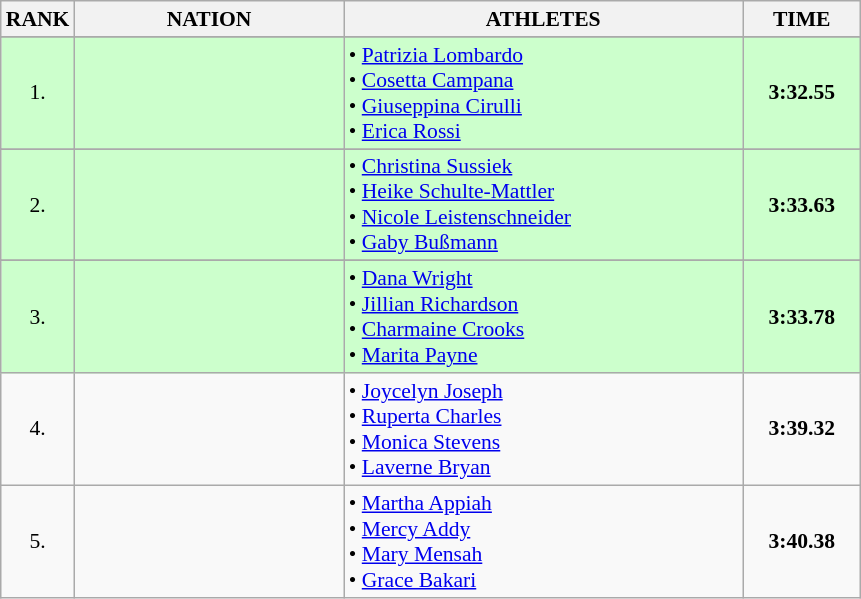<table class="wikitable" style="border-collapse: collapse; font-size: 90%;">
<tr>
<th>RANK</th>
<th style="width: 12em">NATION</th>
<th style="width: 18em">ATHLETES</th>
<th style="width: 5em">TIME</th>
</tr>
<tr>
</tr>
<tr style="background:#ccffcc;">
<td align="center">1.</td>
<td align="center"></td>
<td>• <a href='#'>Patrizia Lombardo</a><br>• <a href='#'>Cosetta Campana</a><br>• <a href='#'>Giuseppina Cirulli</a><br>• <a href='#'>Erica Rossi</a></td>
<td align="center"><strong>3:32.55</strong></td>
</tr>
<tr>
</tr>
<tr style="background:#ccffcc;">
<td align="center">2.</td>
<td align="center"></td>
<td>• <a href='#'>Christina Sussiek</a><br>• <a href='#'>Heike Schulte-Mattler</a><br>• <a href='#'>Nicole Leistenschneider</a><br>• <a href='#'>Gaby Bußmann</a></td>
<td align="center"><strong>3:33.63</strong></td>
</tr>
<tr>
</tr>
<tr style="background:#ccffcc;">
<td align="center">3.</td>
<td align="center"></td>
<td>• <a href='#'>Dana Wright</a><br>• <a href='#'>Jillian Richardson</a><br>• <a href='#'>Charmaine Crooks</a><br>• <a href='#'>Marita Payne</a></td>
<td align="center"><strong>3:33.78</strong></td>
</tr>
<tr>
<td align="center">4.</td>
<td align="center"></td>
<td>• <a href='#'>Joycelyn Joseph</a><br>• <a href='#'>Ruperta Charles</a><br>• <a href='#'>Monica Stevens</a><br>• <a href='#'>Laverne Bryan</a></td>
<td align="center"><strong>3:39.32</strong></td>
</tr>
<tr>
<td align="center">5.</td>
<td align="center"></td>
<td>• <a href='#'>Martha Appiah</a><br>• <a href='#'>Mercy Addy</a><br>• <a href='#'>Mary Mensah</a><br>• <a href='#'>Grace Bakari</a></td>
<td align="center"><strong>3:40.38</strong></td>
</tr>
</table>
